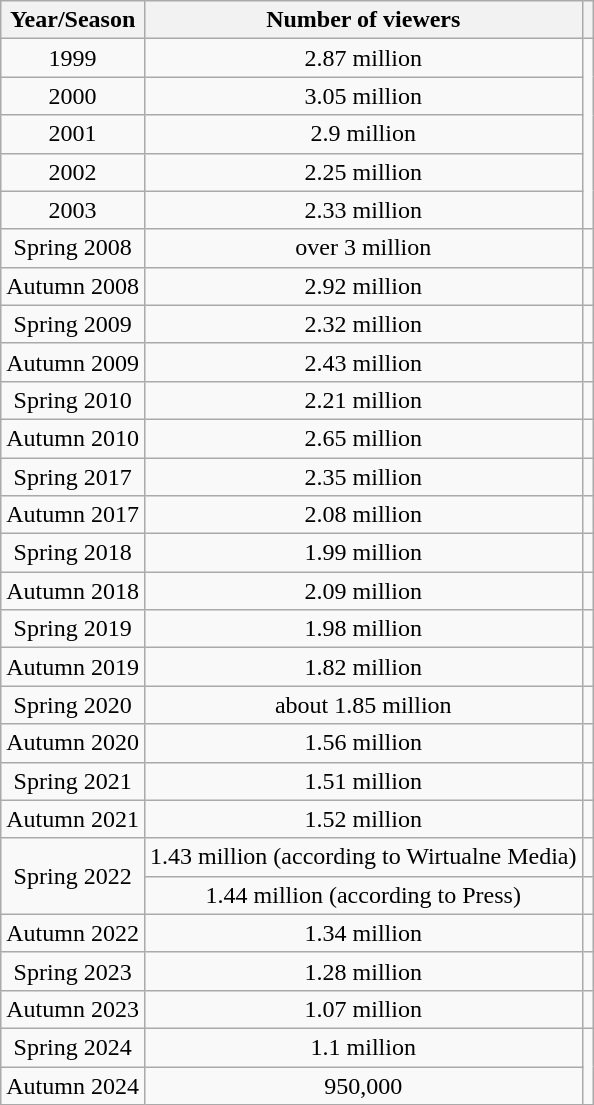<table class="wikitable" style="text-align:center;">
<tr>
<th>Year/Season</th>
<th>Number of viewers</th>
<th></th>
</tr>
<tr>
<td>1999</td>
<td>2.87 million</td>
<td rowspan="5"></td>
</tr>
<tr>
<td>2000</td>
<td>3.05 million</td>
</tr>
<tr>
<td>2001</td>
<td>2.9 million</td>
</tr>
<tr>
<td>2002</td>
<td>2.25 million</td>
</tr>
<tr>
<td>2003</td>
<td>2.33 million</td>
</tr>
<tr>
<td>Spring 2008</td>
<td>over 3 million</td>
<td></td>
</tr>
<tr>
<td>Autumn 2008</td>
<td>2.92 million</td>
<td></td>
</tr>
<tr>
<td>Spring 2009</td>
<td>2.32 million</td>
<td></td>
</tr>
<tr>
<td>Autumn 2009</td>
<td>2.43 million</td>
<td></td>
</tr>
<tr>
<td>Spring 2010</td>
<td>2.21 million</td>
<td></td>
</tr>
<tr>
<td>Autumn 2010</td>
<td>2.65 million</td>
<td></td>
</tr>
<tr>
<td>Spring 2017</td>
<td>2.35 million</td>
<td></td>
</tr>
<tr>
<td>Autumn 2017</td>
<td>2.08 million</td>
<td></td>
</tr>
<tr>
<td>Spring 2018</td>
<td>1.99 million</td>
<td></td>
</tr>
<tr>
<td>Autumn 2018</td>
<td>2.09 million</td>
<td></td>
</tr>
<tr>
<td>Spring 2019</td>
<td>1.98 million</td>
<td></td>
</tr>
<tr>
<td>Autumn 2019</td>
<td>1.82 million</td>
<td></td>
</tr>
<tr>
<td>Spring 2020</td>
<td>about 1.85 million</td>
<td></td>
</tr>
<tr>
<td>Autumn 2020</td>
<td>1.56 million</td>
<td></td>
</tr>
<tr>
<td>Spring 2021</td>
<td>1.51 million</td>
<td></td>
</tr>
<tr>
<td>Autumn 2021</td>
<td>1.52 million</td>
<td></td>
</tr>
<tr>
<td rowspan="2">Spring 2022</td>
<td>1.43 million (according to Wirtualne Media)</td>
<td></td>
</tr>
<tr>
<td>1.44 million (according to Press)</td>
<td></td>
</tr>
<tr>
<td>Autumn 2022</td>
<td>1.34 million</td>
<td></td>
</tr>
<tr>
<td>Spring 2023</td>
<td>1.28 million</td>
<td></td>
</tr>
<tr>
<td>Autumn 2023</td>
<td>1.07 million</td>
<td></td>
</tr>
<tr>
<td>Spring 2024</td>
<td>1.1 million</td>
<td rowspan="2"></td>
</tr>
<tr>
<td>Autumn 2024</td>
<td>950,000</td>
</tr>
</table>
